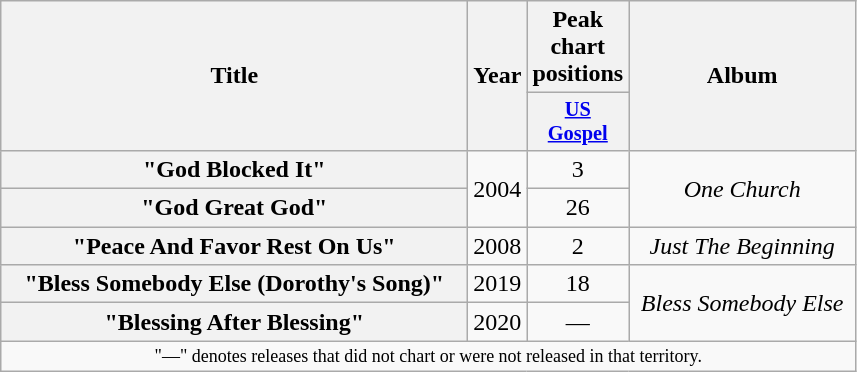<table class="wikitable plainrowheaders" style="text-align:center;" border="1">
<tr>
<th scope="col" rowspan="2" style="width:19em;">Title</th>
<th scope="col" rowspan="2" style="width:1em;">Year</th>
<th scope="col" style="width:1em;">Peak chart positions</th>
<th scope="col" rowspan="2" style="width:9em;">Album</th>
</tr>
<tr>
<th scope="col" style="width:3em;font-size:85%;"><a href='#'>US<br>Gospel</a><br></th>
</tr>
<tr>
<th scope="row">"God Blocked It"</th>
<td rowspan="2">2004</td>
<td>3</td>
<td rowspan="2"><em>One Church</em></td>
</tr>
<tr>
<th scope="row">"God Great God"</th>
<td>26</td>
</tr>
<tr>
<th scope="row">"Peace And Favor Rest On Us"</th>
<td rowspan="1">2008</td>
<td>2</td>
<td rowspan="1"><em>Just The Beginning</em></td>
</tr>
<tr>
<th scope="row">"Bless Somebody Else (Dorothy's Song)"</th>
<td rowspan="1">2019</td>
<td>18</td>
<td rowspan="2"><em>Bless Somebody Else</em></td>
</tr>
<tr>
<th scope="row">"Blessing After Blessing"</th>
<td rowspan="1">2020</td>
<td>—</td>
</tr>
<tr>
<td colspan="9" style="text-align:center; font-size:9pt;">"—" denotes releases that did not chart or were not released in that territory.</td>
</tr>
</table>
